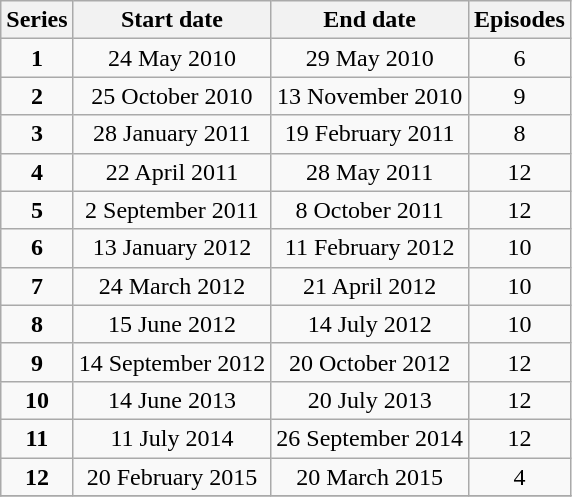<table class="wikitable" style="text-align:center;">
<tr>
<th>Series</th>
<th>Start date</th>
<th>End date</th>
<th>Episodes</th>
</tr>
<tr>
<td><strong>1</strong></td>
<td>24 May 2010</td>
<td>29 May 2010</td>
<td>6</td>
</tr>
<tr>
<td><strong>2</strong></td>
<td>25 October 2010</td>
<td>13 November 2010</td>
<td>9</td>
</tr>
<tr>
<td><strong>3</strong></td>
<td>28 January 2011</td>
<td>19 February 2011</td>
<td>8</td>
</tr>
<tr>
<td><strong>4</strong></td>
<td>22 April 2011</td>
<td>28 May 2011</td>
<td>12</td>
</tr>
<tr>
<td><strong>5</strong></td>
<td>2 September 2011</td>
<td>8 October 2011</td>
<td>12</td>
</tr>
<tr>
<td><strong>6</strong></td>
<td>13 January 2012</td>
<td>11 February 2012</td>
<td>10</td>
</tr>
<tr>
<td><strong>7</strong></td>
<td>24 March 2012</td>
<td>21 April 2012</td>
<td>10</td>
</tr>
<tr>
<td><strong>8</strong></td>
<td>15 June 2012</td>
<td>14 July 2012</td>
<td>10</td>
</tr>
<tr>
<td><strong>9</strong></td>
<td>14 September 2012</td>
<td>20 October 2012</td>
<td>12</td>
</tr>
<tr>
<td><strong>10</strong></td>
<td>14 June 2013</td>
<td>20 July 2013</td>
<td>12</td>
</tr>
<tr>
<td><strong>11</strong></td>
<td>11 July 2014</td>
<td>26 September 2014</td>
<td>12</td>
</tr>
<tr>
<td><strong>12</strong></td>
<td>20 February 2015</td>
<td>20 March 2015</td>
<td>4</td>
</tr>
<tr>
</tr>
</table>
